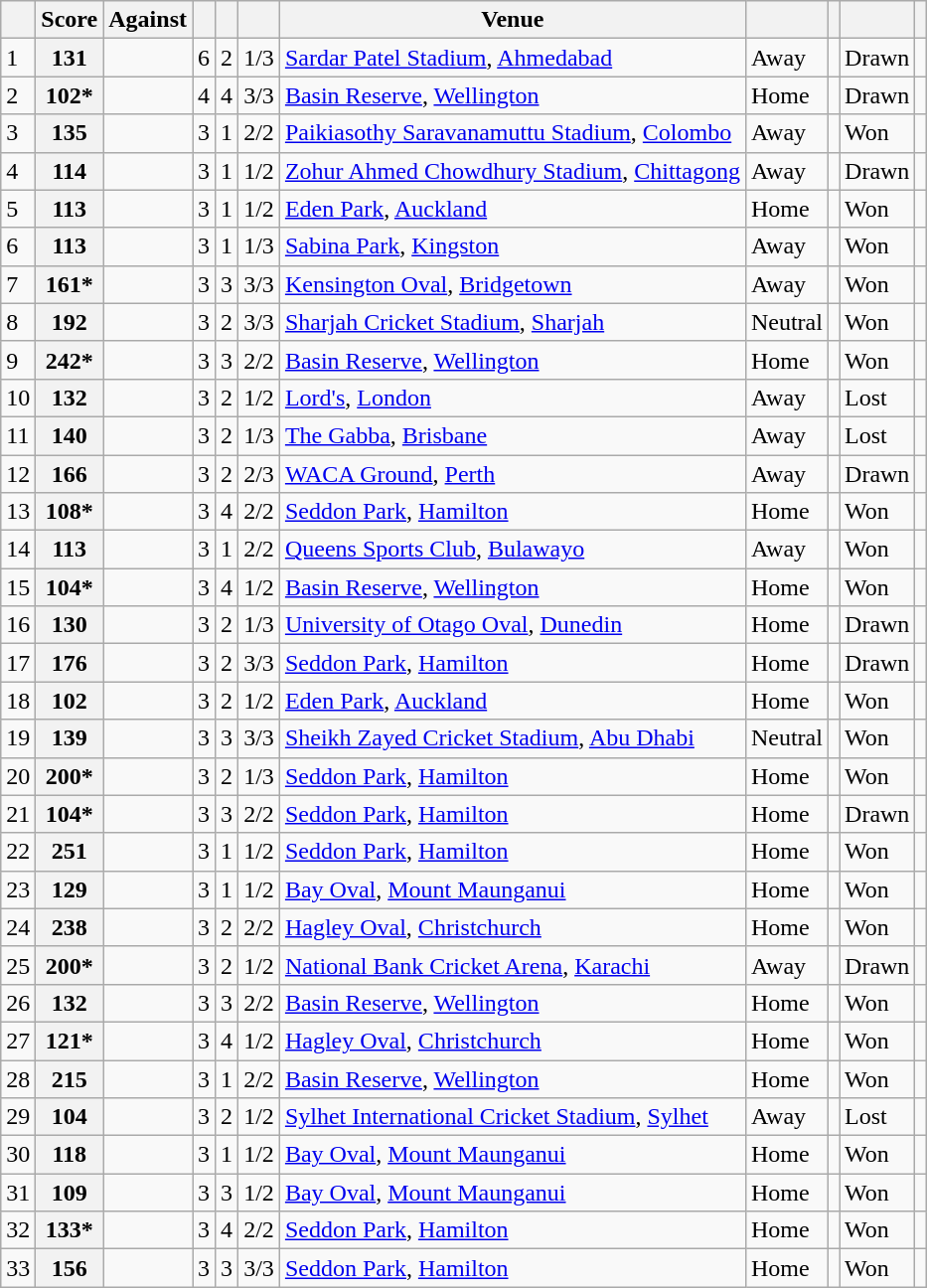<table class="wikitable plainrowheaders sortable">
<tr>
<th></th>
<th>Score</th>
<th>Against</th>
<th><a href='#'></a></th>
<th><a href='#'></a></th>
<th></th>
<th>Venue</th>
<th></th>
<th></th>
<th></th>
<th scope="col" class="unsortable"></th>
</tr>
<tr>
<td>1</td>
<th scope="row"> 131</th>
<td></td>
<td>6</td>
<td>2</td>
<td>1/3</td>
<td><a href='#'>Sardar Patel Stadium</a>, <a href='#'>Ahmedabad</a></td>
<td>Away</td>
<td></td>
<td>Drawn</td>
<td></td>
</tr>
<tr>
<td>2</td>
<th scope="row"> 102*</th>
<td></td>
<td>4</td>
<td>4</td>
<td>3/3</td>
<td><a href='#'>Basin Reserve</a>, <a href='#'>Wellington</a></td>
<td>Home</td>
<td></td>
<td>Drawn</td>
<td></td>
</tr>
<tr>
<td>3</td>
<th scope="row"> 135</th>
<td></td>
<td>3</td>
<td>1</td>
<td>2/2</td>
<td><a href='#'>Paikiasothy Saravanamuttu Stadium</a>, <a href='#'>Colombo</a></td>
<td>Away</td>
<td></td>
<td>Won</td>
<td></td>
</tr>
<tr>
<td>4</td>
<th scope="row"> 114</th>
<td></td>
<td>3</td>
<td>1</td>
<td>1/2</td>
<td><a href='#'>Zohur Ahmed Chowdhury Stadium</a>, <a href='#'>Chittagong</a></td>
<td>Away</td>
<td></td>
<td>Drawn</td>
<td></td>
</tr>
<tr>
<td>5</td>
<th scope="row"> 113</th>
<td></td>
<td>3</td>
<td>1</td>
<td>1/2</td>
<td><a href='#'>Eden Park</a>, <a href='#'>Auckland</a></td>
<td>Home</td>
<td></td>
<td>Won</td>
<td></td>
</tr>
<tr>
<td>6</td>
<th scope="row"> 113</th>
<td></td>
<td>3</td>
<td>1</td>
<td>1/3</td>
<td><a href='#'>Sabina Park</a>, <a href='#'>Kingston</a></td>
<td>Away</td>
<td></td>
<td>Won</td>
<td></td>
</tr>
<tr>
<td>7</td>
<th scope="row"> 161* </th>
<td></td>
<td>3</td>
<td>3</td>
<td>3/3</td>
<td><a href='#'>Kensington Oval</a>, <a href='#'>Bridgetown</a></td>
<td>Away</td>
<td></td>
<td>Won</td>
<td></td>
</tr>
<tr>
<td>8</td>
<th scope="row"> 192</th>
<td></td>
<td>3</td>
<td>2</td>
<td>3/3</td>
<td><a href='#'>Sharjah Cricket Stadium</a>, <a href='#'>Sharjah</a></td>
<td>Neutral</td>
<td></td>
<td>Won</td>
<td></td>
</tr>
<tr>
<td>9</td>
<th scope="row"> 242* </th>
<td></td>
<td>3</td>
<td>3</td>
<td>2/2</td>
<td><a href='#'>Basin Reserve</a>, <a href='#'>Wellington</a></td>
<td>Home</td>
<td></td>
<td>Won</td>
<td></td>
</tr>
<tr>
<td>10</td>
<th scope="row"> 132</th>
<td></td>
<td>3</td>
<td>2</td>
<td>1/2</td>
<td><a href='#'>Lord's</a>, <a href='#'>London</a></td>
<td>Away</td>
<td></td>
<td>Lost</td>
<td></td>
</tr>
<tr>
<td>11</td>
<th scope="row"> 140</th>
<td></td>
<td>3</td>
<td>2</td>
<td>1/3</td>
<td><a href='#'>The Gabba</a>, <a href='#'>Brisbane</a></td>
<td>Away</td>
<td></td>
<td>Lost</td>
<td></td>
</tr>
<tr>
<td>12</td>
<th scope="row"> 166</th>
<td></td>
<td>3</td>
<td>2</td>
<td>2/3</td>
<td><a href='#'>WACA Ground</a>, <a href='#'>Perth</a></td>
<td>Away</td>
<td></td>
<td>Drawn</td>
<td></td>
</tr>
<tr>
<td>13</td>
<th scope="row"> 108* </th>
<td></td>
<td>3</td>
<td>4</td>
<td>2/2</td>
<td><a href='#'>Seddon Park</a>, <a href='#'>Hamilton</a></td>
<td>Home</td>
<td></td>
<td>Won</td>
<td></td>
</tr>
<tr>
<td>14</td>
<th scope="row"> 113  </th>
<td></td>
<td>3</td>
<td>1</td>
<td>2/2</td>
<td><a href='#'>Queens Sports Club</a>, <a href='#'>Bulawayo</a></td>
<td>Away</td>
<td></td>
<td>Won</td>
<td></td>
</tr>
<tr>
<td>15</td>
<th scope="row"> 104* </th>
<td></td>
<td>3</td>
<td>4</td>
<td>1/2</td>
<td><a href='#'>Basin Reserve</a>, <a href='#'>Wellington</a></td>
<td>Home</td>
<td></td>
<td>Won</td>
<td></td>
</tr>
<tr>
<td>16</td>
<th scope="row"> 130 </th>
<td></td>
<td>3</td>
<td>2</td>
<td>1/3</td>
<td><a href='#'>University of Otago Oval</a>, <a href='#'>Dunedin</a></td>
<td>Home</td>
<td></td>
<td>Drawn</td>
<td></td>
</tr>
<tr>
<td>17</td>
<th scope="row"> 176  </th>
<td></td>
<td>3</td>
<td>2</td>
<td>3/3</td>
<td><a href='#'>Seddon Park</a>, <a href='#'>Hamilton</a></td>
<td>Home</td>
<td></td>
<td>Drawn</td>
<td></td>
</tr>
<tr>
<td>18</td>
<th scope="row"> 102 </th>
<td></td>
<td>3</td>
<td>2</td>
<td>1/2</td>
<td><a href='#'>Eden Park</a>, <a href='#'>Auckland</a></td>
<td>Home</td>
<td></td>
<td>Won</td>
<td></td>
</tr>
<tr>
<td>19</td>
<th scope="row"> 139  </th>
<td></td>
<td>3</td>
<td>3</td>
<td>3/3</td>
<td><a href='#'>Sheikh Zayed Cricket Stadium</a>, <a href='#'>Abu Dhabi</a></td>
<td>Neutral</td>
<td></td>
<td>Won</td>
<td></td>
</tr>
<tr>
<td>20</td>
<th scope="row"> 200*  </th>
<td></td>
<td>3</td>
<td>2</td>
<td>1/3</td>
<td><a href='#'>Seddon Park</a>, <a href='#'>Hamilton</a></td>
<td>Home</td>
<td></td>
<td>Won</td>
<td></td>
</tr>
<tr>
<td>21</td>
<th scope="row"> 104* </th>
<td></td>
<td>3</td>
<td>3</td>
<td>2/2</td>
<td><a href='#'>Seddon Park</a>, <a href='#'>Hamilton</a></td>
<td>Home</td>
<td></td>
<td>Drawn</td>
<td></td>
</tr>
<tr>
<td>22</td>
<th scope="row"> 251  </th>
<td></td>
<td>3</td>
<td>1</td>
<td>1/2</td>
<td><a href='#'>Seddon Park</a>, <a href='#'>Hamilton</a></td>
<td>Home</td>
<td></td>
<td>Won</td>
<td></td>
</tr>
<tr>
<td>23</td>
<th scope="row"> 129  </th>
<td></td>
<td>3</td>
<td>1</td>
<td>1/2</td>
<td><a href='#'>Bay Oval</a>, <a href='#'>Mount Maunganui</a></td>
<td>Home</td>
<td></td>
<td>Won</td>
<td></td>
</tr>
<tr>
<td>24</td>
<th scope="row"> 238 </th>
<td></td>
<td>3</td>
<td>2</td>
<td>2/2</td>
<td><a href='#'>Hagley Oval</a>, <a href='#'>Christchurch</a></td>
<td>Home</td>
<td></td>
<td>Won</td>
<td></td>
</tr>
<tr>
<td>25</td>
<th scope="row"> 200* </th>
<td></td>
<td>3</td>
<td>2</td>
<td>1/2</td>
<td><a href='#'>National Bank Cricket Arena</a>, <a href='#'>Karachi</a></td>
<td>Away</td>
<td></td>
<td>Drawn</td>
<td></td>
</tr>
<tr>
<td>26</td>
<th scope="row"> 132 </th>
<td></td>
<td>3</td>
<td>3</td>
<td>2/2</td>
<td><a href='#'>Basin Reserve</a>, <a href='#'>Wellington</a></td>
<td>Home</td>
<td></td>
<td>Won</td>
<td></td>
</tr>
<tr>
<td>27</td>
<th scope="row"> 121*</th>
<td></td>
<td>3</td>
<td>4</td>
<td>1/2</td>
<td><a href='#'>Hagley Oval</a>, <a href='#'>Christchurch</a></td>
<td>Home</td>
<td></td>
<td>Won</td>
<td></td>
</tr>
<tr>
<td>28</td>
<th scope="row"> 215</th>
<td></td>
<td>3</td>
<td>1</td>
<td>2/2</td>
<td><a href='#'>Basin Reserve</a>, <a href='#'>Wellington</a></td>
<td>Home</td>
<td></td>
<td>Won</td>
<td></td>
</tr>
<tr>
<td>29</td>
<th scope="row"> 104</th>
<td></td>
<td>3</td>
<td>2</td>
<td>1/2</td>
<td><a href='#'>Sylhet International Cricket Stadium</a>, <a href='#'>Sylhet</a></td>
<td>Away</td>
<td></td>
<td>Lost</td>
<td></td>
</tr>
<tr>
<td>30</td>
<th scope="row"> 118</th>
<td></td>
<td>3</td>
<td>1</td>
<td>1/2</td>
<td><a href='#'>Bay Oval</a>, <a href='#'>Mount Maunganui</a></td>
<td>Home</td>
<td></td>
<td>Won</td>
<td></td>
</tr>
<tr>
<td>31</td>
<th scope="row"> 109</th>
<td></td>
<td>3</td>
<td>3</td>
<td>1/2</td>
<td><a href='#'>Bay Oval</a>, <a href='#'>Mount Maunganui</a></td>
<td>Home</td>
<td></td>
<td>Won</td>
<td></td>
</tr>
<tr>
<td>32</td>
<th scope="row"> 133*</th>
<td></td>
<td>3</td>
<td>4</td>
<td>2/2</td>
<td><a href='#'>Seddon Park</a>, <a href='#'>Hamilton</a></td>
<td>Home</td>
<td></td>
<td>Won</td>
<td></td>
</tr>
<tr>
<td>33</td>
<th scope="row"> 156</th>
<td></td>
<td>3</td>
<td>3</td>
<td>3/3</td>
<td><a href='#'>Seddon Park</a>, <a href='#'>Hamilton</a></td>
<td>Home</td>
<td></td>
<td>Won</td>
<td></td>
</tr>
</table>
